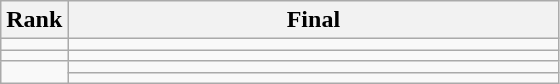<table class="wikitable">
<tr>
<th>Rank</th>
<th style="width: 20em">Final</th>
</tr>
<tr>
<td align="center"></td>
<td></td>
</tr>
<tr>
<td align="center"></td>
<td></td>
</tr>
<tr>
<td rowspan=2 align="center"></td>
<td></td>
</tr>
<tr>
<td></td>
</tr>
</table>
